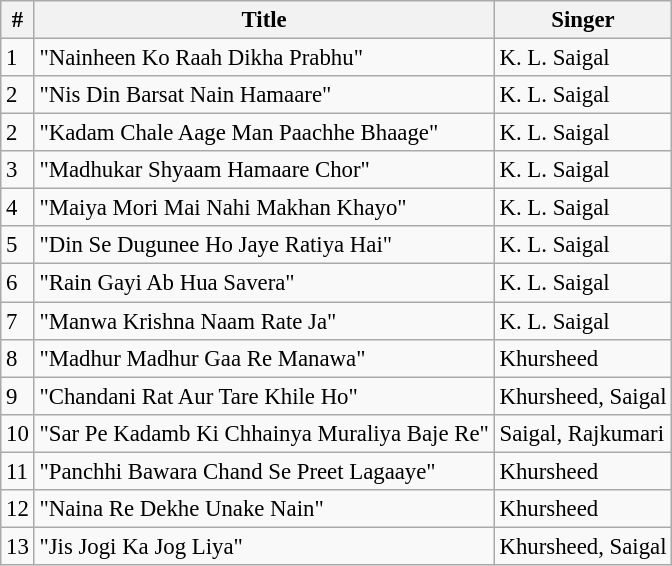<table class="wikitable" style="font-size:95%;">
<tr>
<th>#</th>
<th>Title</th>
<th>Singer</th>
</tr>
<tr>
<td>1</td>
<td>"Nainheen Ko Raah Dikha Prabhu"</td>
<td>K. L. Saigal</td>
</tr>
<tr>
<td>2</td>
<td>"Nis Din Barsat Nain Hamaare"</td>
<td>K. L. Saigal</td>
</tr>
<tr>
<td>2</td>
<td>"Kadam Chale Aage Man Paachhe Bhaage"</td>
<td>K. L. Saigal</td>
</tr>
<tr>
<td>3</td>
<td>"Madhukar Shyaam Hamaare Chor"</td>
<td>K. L. Saigal</td>
</tr>
<tr>
<td>4</td>
<td>"Maiya Mori Mai Nahi Makhan Khayo"</td>
<td>K. L. Saigal</td>
</tr>
<tr>
<td>5</td>
<td>"Din Se Dugunee Ho Jaye Ratiya Hai"</td>
<td>K. L. Saigal</td>
</tr>
<tr>
<td>6</td>
<td>"Rain Gayi Ab Hua Savera"</td>
<td>K. L. Saigal</td>
</tr>
<tr>
<td>7</td>
<td>"Manwa Krishna Naam Rate Ja"</td>
<td>K. L. Saigal</td>
</tr>
<tr>
<td>8</td>
<td>"Madhur Madhur Gaa Re Manawa"</td>
<td>Khursheed</td>
</tr>
<tr>
<td>9</td>
<td>"Chandani Rat Aur Tare Khile Ho"</td>
<td>Khursheed, Saigal</td>
</tr>
<tr>
<td>10</td>
<td>"Sar Pe Kadamb Ki Chhainya Muraliya Baje Re"</td>
<td>Saigal, Rajkumari</td>
</tr>
<tr>
<td>11</td>
<td>"Panchhi Bawara Chand Se Preet Lagaaye"</td>
<td>Khursheed</td>
</tr>
<tr>
<td>12</td>
<td>"Naina Re Dekhe Unake Nain"</td>
<td>Khursheed</td>
</tr>
<tr>
<td>13</td>
<td>"Jis Jogi Ka Jog Liya"</td>
<td>Khursheed, Saigal</td>
</tr>
</table>
